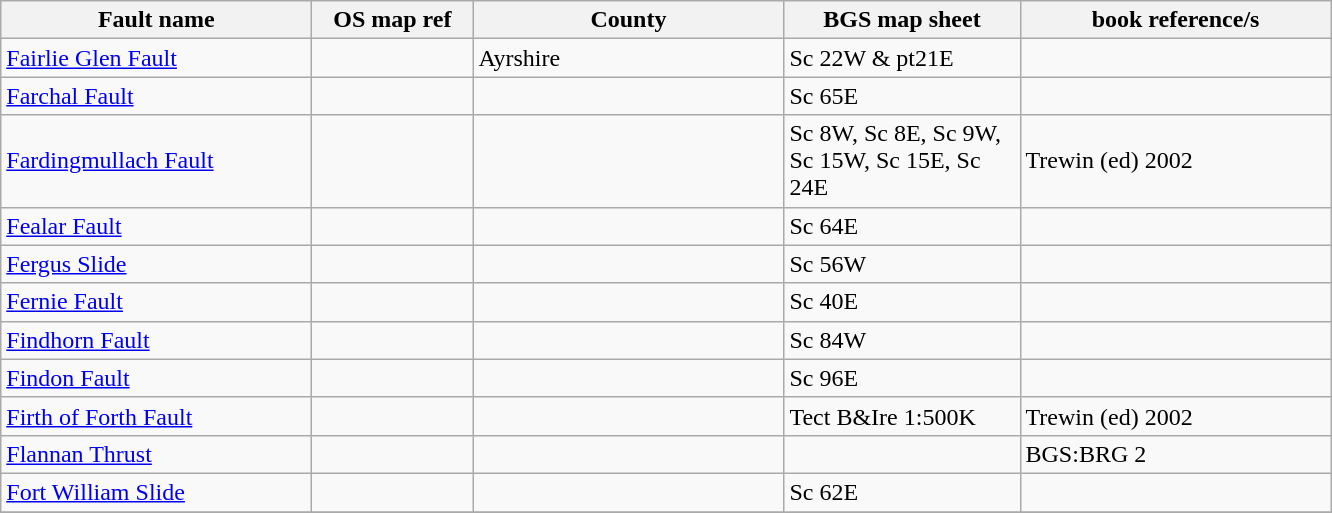<table class="wikitable">
<tr>
<th width="200pt">Fault name</th>
<th width="100pt">OS map ref</th>
<th width="200pt">County</th>
<th width="150pt">BGS map sheet</th>
<th width="200pt">book reference/s</th>
</tr>
<tr>
<td><a href='#'>Fairlie Glen Fault</a></td>
<td></td>
<td>Ayrshire</td>
<td>Sc 22W & pt21E</td>
<td></td>
</tr>
<tr>
<td><a href='#'>Farchal Fault</a></td>
<td></td>
<td></td>
<td>Sc 65E</td>
<td></td>
</tr>
<tr>
<td><a href='#'>Fardingmullach Fault</a></td>
<td></td>
<td></td>
<td>Sc 8W, Sc 8E, Sc 9W, Sc 15W, Sc 15E, Sc 24E</td>
<td>Trewin (ed) 2002</td>
</tr>
<tr>
<td><a href='#'>Fealar Fault</a></td>
<td></td>
<td></td>
<td>Sc 64E</td>
<td></td>
</tr>
<tr>
<td><a href='#'>Fergus Slide</a></td>
<td></td>
<td></td>
<td>Sc 56W</td>
<td></td>
</tr>
<tr>
<td><a href='#'>Fernie Fault</a></td>
<td></td>
<td></td>
<td>Sc 40E</td>
<td></td>
</tr>
<tr>
<td><a href='#'>Findhorn Fault</a></td>
<td></td>
<td></td>
<td>Sc 84W</td>
<td></td>
</tr>
<tr>
<td><a href='#'>Findon Fault</a></td>
<td></td>
<td></td>
<td>Sc 96E</td>
<td></td>
</tr>
<tr>
<td><a href='#'>Firth of Forth Fault</a></td>
<td></td>
<td></td>
<td>Tect B&Ire 1:500K</td>
<td>Trewin (ed) 2002</td>
</tr>
<tr>
<td><a href='#'>Flannan Thrust</a></td>
<td></td>
<td></td>
<td></td>
<td>BGS:BRG 2</td>
</tr>
<tr>
<td><a href='#'>Fort William Slide</a></td>
<td></td>
<td></td>
<td>Sc 62E</td>
<td></td>
</tr>
<tr>
</tr>
</table>
